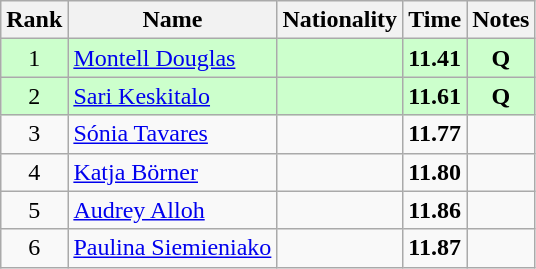<table class="wikitable sortable" style="text-align:center">
<tr>
<th>Rank</th>
<th>Name</th>
<th>Nationality</th>
<th>Time</th>
<th>Notes</th>
</tr>
<tr bgcolor=ccffcc>
<td>1</td>
<td align=left><a href='#'>Montell Douglas</a></td>
<td align=left></td>
<td><strong>11.41</strong></td>
<td><strong>Q</strong></td>
</tr>
<tr bgcolor=ccffcc>
<td>2</td>
<td align=left><a href='#'>Sari Keskitalo</a></td>
<td align=left></td>
<td><strong>11.61</strong></td>
<td><strong>Q</strong></td>
</tr>
<tr>
<td>3</td>
<td align=left><a href='#'>Sónia Tavares</a></td>
<td align=left></td>
<td><strong>11.77</strong></td>
<td></td>
</tr>
<tr>
<td>4</td>
<td align=left><a href='#'>Katja Börner</a></td>
<td align=left></td>
<td><strong>11.80</strong></td>
<td></td>
</tr>
<tr>
<td>5</td>
<td align=left><a href='#'>Audrey Alloh</a></td>
<td align=left></td>
<td><strong>11.86</strong></td>
<td></td>
</tr>
<tr>
<td>6</td>
<td align=left><a href='#'>Paulina Siemieniako</a></td>
<td align=left></td>
<td><strong>11.87</strong></td>
<td></td>
</tr>
</table>
